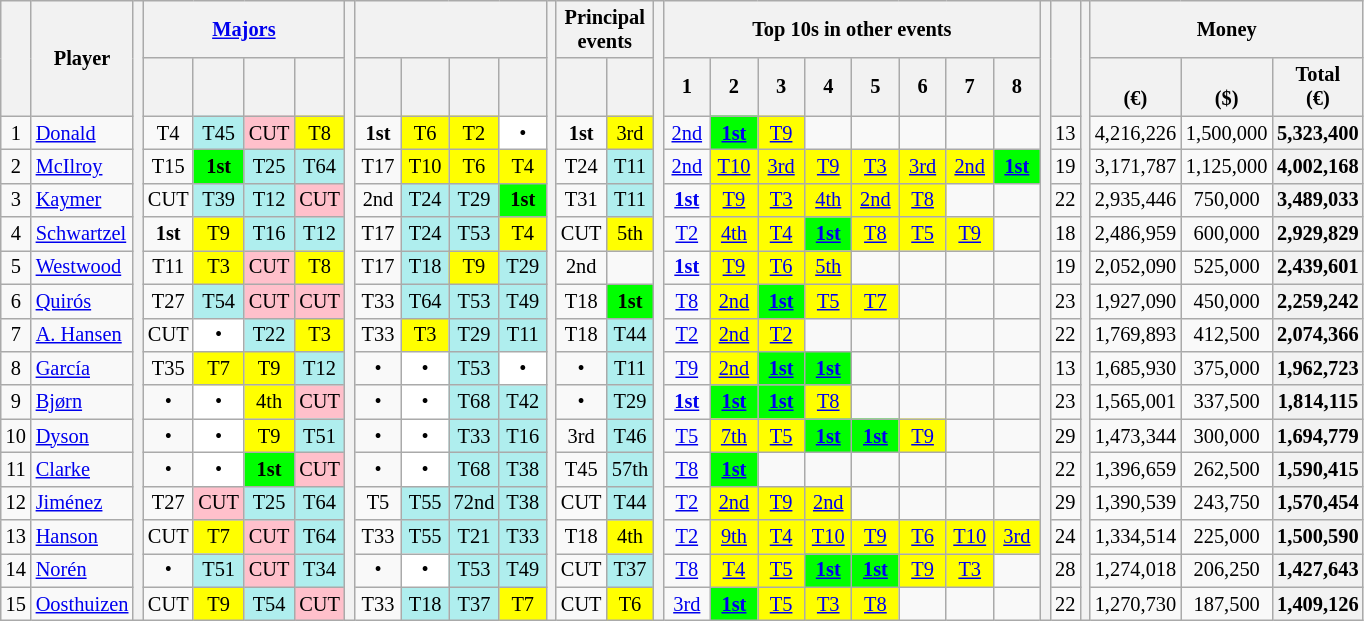<table class=wikitable style=font-size:85%;text-align:center>
<tr>
<th rowspan=2></th>
<th rowspan="2";>Player</th>
<th rowspan="32"></th>
<th colspan=4><a href='#'>Majors</a></th>
<th rowspan="32"></th>
<th colspan=4></th>
<th rowspan="32"></th>
<th colspan=2>Principal events</th>
<th rowspan="32"></th>
<th colspan="8">Top 10s in other  events</th>
<th rowspan="32"></th>
<th rowspan=2></th>
<th rowspan="32"></th>
<th colspan=3>Money</th>
</tr>
<tr>
<th style="width:25px;"></th>
<th style="width:25px;"></th>
<th style="width:25px;"></th>
<th style="width:25px;"></th>
<th style="width:25px;"></th>
<th style="width:25px;"></th>
<th style="width:25px;"></th>
<th style="width:25px;"></th>
<th style="width:25px;"></th>
<th style="width:25px;"></th>
<th style="width:25px;">1</th>
<th style="width:25px;">2</th>
<th style="width:25px;">3</th>
<th style="width:25px;">4</th>
<th style="width:25px;">5</th>
<th style="width:25px;">6</th>
<th style="width:25px;">7</th>
<th style="width:25px;">8</th>
<th style=“width:25px;”><br>(€)</th>
<th style=“width:25px;”><br>($)</th>
<th style=“width:25px;”>Total<br>(€)</th>
</tr>
<tr>
<td>1</td>
<td align="left"> <a href='#'>Donald</a></td>
<td>T4</td>
<td bgcolor="afeeee">T45</td>
<td bgcolor="pink">CUT</td>
<td bgcolor="yellow">T8</td>
<td><strong>1st</strong></td>
<td bgcolor="yellow">T6</td>
<td bgcolor="yellow">T2</td>
<td style="background:white">•</td>
<td><strong>1st</strong></td>
<td bgcolor="yellow">3rd</td>
<td><a href='#'>2nd</a></td>
<td bgcolor="lime"><a href='#'><strong>1st</strong></a></td>
<td bgcolor="yellow"><a href='#'>T9</a></td>
<td bgcolor=""></td>
<td bgcolor=""></td>
<td bgcolor=""></td>
<td bgcolor=""></td>
<td bgcolor=""></td>
<td>13</td>
<td>4,216,226</td>
<td>1,500,000</td>
<th>5,323,400</th>
</tr>
<tr>
<td>2</td>
<td align="left"> <a href='#'>McIlroy</a></td>
<td>T15</td>
<td bgcolor="lime"><strong>1st</strong></td>
<td bgcolor="afeeee">T25</td>
<td bgcolor="afeeee">T64</td>
<td>T17</td>
<td bgcolor="yellow">T10</td>
<td bgcolor="yellow">T6</td>
<td bgcolor="yellow">T4</td>
<td>T24</td>
<td bgcolor="afeeee">T11</td>
<td><a href='#'>2nd</a></td>
<td bgcolor="yellow"><a href='#'>T10</a></td>
<td bgcolor="yellow"><a href='#'>3rd</a></td>
<td bgcolor="yellow"><a href='#'>T9</a></td>
<td bgcolor="yellow"><a href='#'>T3</a></td>
<td bgcolor="yellow"><a href='#'>3rd</a></td>
<td bgcolor="yellow"><a href='#'>2nd</a></td>
<td bgcolor="lime"><a href='#'><strong>1st</strong></a></td>
<td>19</td>
<td>3,171,787</td>
<td>1,125,000</td>
<th>4,002,168</th>
</tr>
<tr>
<td>3</td>
<td align="left"> <a href='#'>Kaymer</a></td>
<td>CUT</td>
<td bgcolor="afeeee">T39</td>
<td bgcolor="afeeee">T12</td>
<td bgcolor="pink">CUT</td>
<td>2nd</td>
<td bgcolor="afeeee">T24</td>
<td bgcolor="afeeee">T29</td>
<td bgcolor="lime"><strong>1st</strong></td>
<td>T31</td>
<td bgcolor="afeeee">T11</td>
<td><a href='#'><strong>1st</strong></a></td>
<td bgcolor="yellow"><a href='#'>T9</a></td>
<td bgcolor="yellow"><a href='#'>T3</a></td>
<td bgcolor="yellow"><a href='#'>4th</a></td>
<td bgcolor="yellow"><a href='#'>2nd</a></td>
<td bgcolor="yellow"><a href='#'>T8</a></td>
<td bgcolor=""></td>
<td bgcolor=""></td>
<td>22</td>
<td>2,935,446</td>
<td>750,000</td>
<th>3,489,033</th>
</tr>
<tr>
<td>4</td>
<td align="left"> <a href='#'>Schwartzel</a></td>
<td><strong>1st</strong></td>
<td bgcolor="yellow">T9</td>
<td bgcolor="afeeee">T16</td>
<td bgcolor="afeeee">T12</td>
<td>T17</td>
<td bgcolor="afeeee">T24</td>
<td bgcolor="afeeee">T53</td>
<td bgcolor="yellow">T4</td>
<td>CUT</td>
<td bgcolor="yellow">5th</td>
<td><a href='#'>T2</a></td>
<td bgcolor="yellow"><a href='#'>4th</a></td>
<td bgcolor="yellow"><a href='#'>T4</a></td>
<td bgcolor="lime"><a href='#'><strong>1st</strong></a></td>
<td bgcolor="yellow"><a href='#'>T8</a></td>
<td bgcolor="yellow"><a href='#'>T5</a></td>
<td bgcolor="yellow"><a href='#'>T9</a></td>
<td bgcolor=""></td>
<td>18</td>
<td>2,486,959</td>
<td>600,000</td>
<th>2,929,829</th>
</tr>
<tr>
<td>5</td>
<td align="left"> <a href='#'>Westwood</a></td>
<td>T11</td>
<td bgcolor="yellow">T3</td>
<td bgcolor="pink">CUT</td>
<td bgcolor="yellow">T8</td>
<td>T17</td>
<td bgcolor="afeeee">T18</td>
<td bgcolor="yellow">T9</td>
<td bgcolor="afeeee">T29</td>
<td>2nd</td>
<td bgcolor=""></td>
<td><a href='#'><strong>1st</strong></a></td>
<td bgcolor="yellow"><a href='#'>T9</a></td>
<td bgcolor="yellow"><a href='#'>T6</a></td>
<td bgcolor="yellow"><a href='#'>5th</a></td>
<td bgcolor=""></td>
<td bgcolor=""></td>
<td bgcolor=""></td>
<td bgcolor=""></td>
<td>19</td>
<td>2,052,090</td>
<td>525,000</td>
<th>2,439,601</th>
</tr>
<tr>
<td>6</td>
<td align="left"> <a href='#'>Quirós</a></td>
<td>T27</td>
<td bgcolor="afeeee">T54</td>
<td bgcolor="pink">CUT</td>
<td bgcolor="pink">CUT</td>
<td>T33</td>
<td bgcolor="afeeee">T64</td>
<td bgcolor="afeeee">T53</td>
<td bgcolor="afeeee">T49</td>
<td>T18</td>
<td bgcolor="lime"><strong>1st</strong></td>
<td><a href='#'>T8</a></td>
<td bgcolor="yellow"><a href='#'>2nd</a></td>
<td bgcolor="lime"><a href='#'><strong>1st</strong></a></td>
<td bgcolor="yellow"><a href='#'>T5</a></td>
<td bgcolor="yellow"><a href='#'>T7</a></td>
<td bgcolor=""></td>
<td bgcolor=""></td>
<td bgcolor=""></td>
<td>23</td>
<td>1,927,090</td>
<td>450,000</td>
<th>2,259,242</th>
</tr>
<tr>
<td>7</td>
<td align="left"> <a href='#'>A. Hansen</a></td>
<td>CUT</td>
<td style="background:white">•</td>
<td bgcolor="afeeee">T22</td>
<td bgcolor="yellow">T3</td>
<td>T33</td>
<td bgcolor="yellow">T3</td>
<td bgcolor="afeeee">T29</td>
<td bgcolor="afeeee">T11</td>
<td>T18</td>
<td bgcolor="afeeee">T44</td>
<td><a href='#'>T2</a></td>
<td bgcolor="yellow"><a href='#'>2nd</a></td>
<td bgcolor="yellow"><a href='#'>T2</a></td>
<td bgcolor=""></td>
<td bgcolor=""></td>
<td bgcolor=""></td>
<td bgcolor=""></td>
<td bgcolor=""></td>
<td>22</td>
<td>1,769,893</td>
<td>412,500</td>
<th>2,074,366</th>
</tr>
<tr>
<td>8</td>
<td align="left"> <a href='#'>García</a></td>
<td>T35</td>
<td bgcolor="yellow">T7</td>
<td bgcolor="yellow">T9</td>
<td bgcolor="afeeee">T12</td>
<td>•</td>
<td style="background:white">•</td>
<td bgcolor="afeeee">T53</td>
<td style="background:white">•</td>
<td>•</td>
<td bgcolor="afeeee">T11</td>
<td><a href='#'>T9</a></td>
<td bgcolor="yellow"><a href='#'>2nd</a></td>
<td bgcolor="lime"><a href='#'><strong>1st</strong></a></td>
<td bgcolor="lime"><a href='#'><strong>1st</strong></a></td>
<td bgcolor=""></td>
<td bgcolor=""></td>
<td bgcolor=""></td>
<td bgcolor=""></td>
<td>13</td>
<td>1,685,930</td>
<td>375,000</td>
<th>1,962,723</th>
</tr>
<tr>
<td>9</td>
<td align="left"> <a href='#'>Bjørn</a></td>
<td>•</td>
<td style="background:white">•</td>
<td bgcolor="yellow">4th</td>
<td bgcolor="pink">CUT</td>
<td>•</td>
<td style="background:white">•</td>
<td bgcolor="afeeee">T68</td>
<td bgcolor="afeeee">T42</td>
<td>•</td>
<td bgcolor="afeeee">T29</td>
<td><a href='#'><strong>1st</strong></a></td>
<td bgcolor="lime"><a href='#'><strong>1st</strong></a></td>
<td bgcolor="lime"><a href='#'><strong>1st</strong></a></td>
<td bgcolor="yellow"><a href='#'>T8</a></td>
<td bgcolor=""></td>
<td bgcolor=""></td>
<td bgcolor=""></td>
<td bgcolor=""></td>
<td>23</td>
<td>1,565,001</td>
<td>337,500</td>
<th>1,814,115</th>
</tr>
<tr>
<td>10</td>
<td align="left"> <a href='#'>Dyson</a></td>
<td>•</td>
<td style="background:white">•</td>
<td bgcolor="yellow">T9</td>
<td bgcolor="afeeee">T51</td>
<td>•</td>
<td style="background:white">•</td>
<td bgcolor="afeeee">T33</td>
<td bgcolor="afeeee">T16</td>
<td>3rd</td>
<td bgcolor="afeeee">T46</td>
<td><a href='#'>T5</a></td>
<td bgcolor="yellow"><a href='#'>7th</a></td>
<td bgcolor="yellow"><a href='#'>T5</a></td>
<td bgcolor="lime"><a href='#'><strong>1st</strong></a></td>
<td bgcolor="lime"><a href='#'><strong>1st</strong></a></td>
<td bgcolor="yellow"><a href='#'>T9</a></td>
<td bgcolor=""></td>
<td bgcolor=""></td>
<td>29</td>
<td>1,473,344</td>
<td>300,000</td>
<th>1,694,779</th>
</tr>
<tr>
<td>11</td>
<td align="left"> <a href='#'>Clarke</a></td>
<td>•</td>
<td style="background:white">•</td>
<td bgcolor="lime"><strong>1st</strong></td>
<td bgcolor="pink">CUT</td>
<td>•</td>
<td style="background:white">•</td>
<td bgcolor="afeeee">T68</td>
<td bgcolor="afeeee">T38</td>
<td>T45</td>
<td bgcolor="afeeee">57th</td>
<td><a href='#'>T8</a></td>
<td bgcolor="lime"><a href='#'><strong>1st</strong></a></td>
<td bgcolor=""></td>
<td bgcolor=""></td>
<td bgcolor=""></td>
<td bgcolor=""></td>
<td bgcolor=""></td>
<td bgcolor=""></td>
<td>22</td>
<td>1,396,659</td>
<td>262,500</td>
<th>1,590,415</th>
</tr>
<tr>
<td>12</td>
<td align="left"> <a href='#'>Jiménez</a></td>
<td>T27</td>
<td bgcolor="pink">CUT</td>
<td bgcolor="afeeee">T25</td>
<td bgcolor="afeeee">T64</td>
<td>T5</td>
<td bgcolor="afeeee">T55</td>
<td bgcolor="afeeee">72nd</td>
<td bgcolor="afeeee">T38</td>
<td>CUT</td>
<td bgcolor="afeeee">T44</td>
<td><a href='#'>T2</a></td>
<td bgcolor="yellow"><a href='#'>2nd</a></td>
<td bgcolor="yellow"><a href='#'>T9</a></td>
<td bgcolor="yellow"><a href='#'>2nd</a></td>
<td bgcolor=""></td>
<td bgcolor=""></td>
<td bgcolor=""></td>
<td bgcolor=""></td>
<td>29</td>
<td>1,390,539</td>
<td>243,750</td>
<th>1,570,454</th>
</tr>
<tr>
<td>13</td>
<td align="left"> <a href='#'>Hanson</a></td>
<td>CUT</td>
<td bgcolor="yellow">T7</td>
<td bgcolor="pink">CUT</td>
<td bgcolor="afeeee">T64</td>
<td>T33</td>
<td bgcolor="afeeee">T55</td>
<td bgcolor="afeeee">T21</td>
<td bgcolor="afeeee">T33</td>
<td>T18</td>
<td bgcolor="yellow">4th</td>
<td><a href='#'>T2</a></td>
<td bgcolor="yellow"><a href='#'>9th</a></td>
<td bgcolor="yellow"><a href='#'>T4</a></td>
<td bgcolor="yellow"><a href='#'>T10</a></td>
<td bgcolor="yellow"><a href='#'>T9</a></td>
<td bgcolor="yellow"><a href='#'>T6</a></td>
<td bgcolor="yellow"><a href='#'>T10</a></td>
<td bgcolor="yellow"><a href='#'>3rd</a></td>
<td>24</td>
<td>1,334,514</td>
<td>225,000</td>
<th>1,500,590</th>
</tr>
<tr>
<td>14</td>
<td align="left"> <a href='#'>Norén</a></td>
<td>•</td>
<td bgcolor="afeeee">T51</td>
<td bgcolor="pink">CUT</td>
<td bgcolor="afeeee">T34</td>
<td>•</td>
<td style="background:white">•</td>
<td bgcolor="afeeee">T53</td>
<td bgcolor="afeeee">T49</td>
<td>CUT</td>
<td bgcolor="afeeee">T37</td>
<td><a href='#'>T8</a></td>
<td bgcolor="yellow"><a href='#'>T4</a></td>
<td bgcolor="yellow"><a href='#'>T5</a></td>
<td bgcolor="lime"><a href='#'><strong>1st</strong></a></td>
<td bgcolor="lime"><a href='#'><strong>1st</strong></a></td>
<td bgcolor="yellow"><a href='#'>T9</a></td>
<td bgcolor="yellow"><a href='#'>T3</a></td>
<td bgcolor=""></td>
<td>28</td>
<td>1,274,018</td>
<td>206,250</td>
<th>1,427,643</th>
</tr>
<tr>
<td>15</td>
<td align="left"> <a href='#'>Oosthuizen</a></td>
<td>CUT</td>
<td bgcolor="yellow">T9</td>
<td bgcolor="afeeee">T54</td>
<td bgcolor="pink">CUT</td>
<td>T33</td>
<td bgcolor="afeeee">T18</td>
<td bgcolor="afeeee">T37</td>
<td bgcolor="yellow">T7</td>
<td>CUT</td>
<td bgcolor="yellow">T6</td>
<td><a href='#'>3rd</a></td>
<td bgcolor="lime"><a href='#'><strong>1st</strong></a></td>
<td bgcolor="yellow"><a href='#'>T5</a></td>
<td bgcolor="yellow"><a href='#'>T3</a></td>
<td bgcolor="yellow"><a href='#'>T8</a></td>
<td bgcolor=""></td>
<td bgcolor=""></td>
<td bgcolor=""></td>
<td>22</td>
<td>1,270,730</td>
<td>187,500</td>
<th>1,409,126</th>
</tr>
</table>
